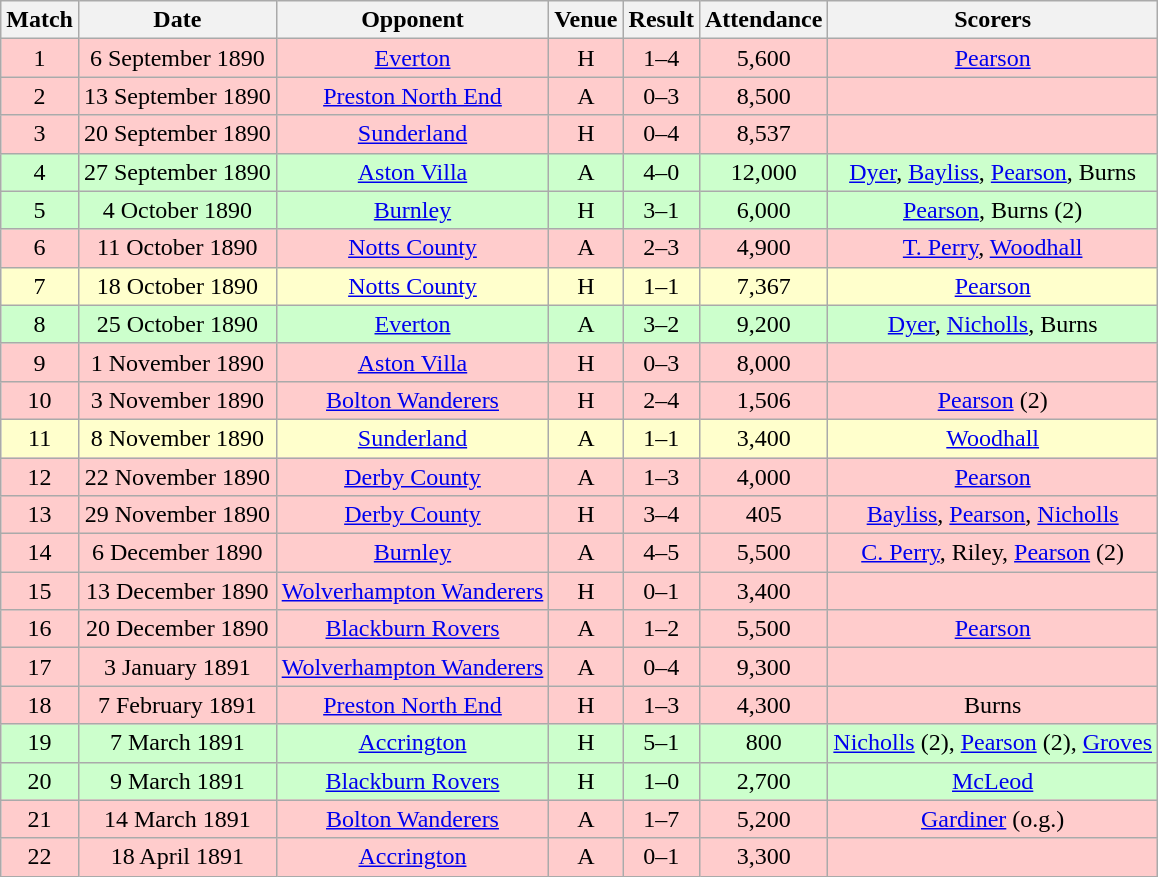<table class="wikitable" style="font-size:100%; text-align:center">
<tr>
<th>Match</th>
<th>Date</th>
<th>Opponent</th>
<th>Venue</th>
<th>Result</th>
<th>Attendance</th>
<th>Scorers</th>
</tr>
<tr style="background-color: #FFCCCC;">
<td>1</td>
<td>6 September 1890</td>
<td><a href='#'>Everton</a></td>
<td>H</td>
<td>1–4</td>
<td>5,600</td>
<td><a href='#'>Pearson</a></td>
</tr>
<tr style="background-color: #FFCCCC;">
<td>2</td>
<td>13 September 1890</td>
<td><a href='#'>Preston North End</a></td>
<td>A</td>
<td>0–3</td>
<td>8,500</td>
<td></td>
</tr>
<tr style="background-color: #FFCCCC;">
<td>3</td>
<td>20 September 1890</td>
<td><a href='#'>Sunderland</a></td>
<td>H</td>
<td>0–4</td>
<td>8,537</td>
<td></td>
</tr>
<tr style="background-color: #CCFFCC;">
<td>4</td>
<td>27 September 1890</td>
<td><a href='#'>Aston Villa</a></td>
<td>A</td>
<td>4–0</td>
<td>12,000</td>
<td><a href='#'>Dyer</a>, <a href='#'>Bayliss</a>, <a href='#'>Pearson</a>, Burns</td>
</tr>
<tr style="background-color: #CCFFCC;">
<td>5</td>
<td>4 October 1890</td>
<td><a href='#'>Burnley</a></td>
<td>H</td>
<td>3–1</td>
<td>6,000</td>
<td><a href='#'>Pearson</a>, Burns (2)</td>
</tr>
<tr style="background-color: #FFCCCC;">
<td>6</td>
<td>11 October 1890</td>
<td><a href='#'>Notts County</a></td>
<td>A</td>
<td>2–3</td>
<td>4,900</td>
<td><a href='#'>T. Perry</a>, <a href='#'>Woodhall</a></td>
</tr>
<tr style="background-color: #FFFFCC;">
<td>7</td>
<td>18 October 1890</td>
<td><a href='#'>Notts County</a></td>
<td>H</td>
<td>1–1</td>
<td>7,367</td>
<td><a href='#'>Pearson</a></td>
</tr>
<tr style="background-color: #CCFFCC;">
<td>8</td>
<td>25 October 1890</td>
<td><a href='#'>Everton</a></td>
<td>A</td>
<td>3–2</td>
<td>9,200</td>
<td><a href='#'>Dyer</a>, <a href='#'>Nicholls</a>, Burns</td>
</tr>
<tr style="background-color: #FFCCCC;">
<td>9</td>
<td>1 November 1890</td>
<td><a href='#'>Aston Villa</a></td>
<td>H</td>
<td>0–3</td>
<td>8,000</td>
<td></td>
</tr>
<tr style="background-color: #FFCCCC;">
<td>10</td>
<td>3 November 1890</td>
<td><a href='#'>Bolton Wanderers</a></td>
<td>H</td>
<td>2–4</td>
<td>1,506</td>
<td><a href='#'>Pearson</a> (2)</td>
</tr>
<tr style="background-color: #FFFFCC;">
<td>11</td>
<td>8 November 1890</td>
<td><a href='#'>Sunderland</a></td>
<td>A</td>
<td>1–1</td>
<td>3,400</td>
<td><a href='#'>Woodhall</a></td>
</tr>
<tr style="background-color: #FFCCCC;">
<td>12</td>
<td>22 November 1890</td>
<td><a href='#'>Derby County</a></td>
<td>A</td>
<td>1–3</td>
<td>4,000</td>
<td><a href='#'>Pearson</a></td>
</tr>
<tr style="background-color: #FFCCCC;">
<td>13</td>
<td>29 November 1890</td>
<td><a href='#'>Derby County</a></td>
<td>H</td>
<td>3–4</td>
<td>405</td>
<td><a href='#'>Bayliss</a>, <a href='#'>Pearson</a>, <a href='#'>Nicholls</a></td>
</tr>
<tr style="background-color: #FFCCCC;">
<td>14</td>
<td>6 December 1890</td>
<td><a href='#'>Burnley</a></td>
<td>A</td>
<td>4–5</td>
<td>5,500</td>
<td><a href='#'>C. Perry</a>, Riley, <a href='#'>Pearson</a> (2)</td>
</tr>
<tr style="background-color: #FFCCCC;">
<td>15</td>
<td>13 December 1890</td>
<td><a href='#'>Wolverhampton Wanderers</a></td>
<td>H</td>
<td>0–1</td>
<td>3,400</td>
<td></td>
</tr>
<tr style="background-color: #FFCCCC;">
<td>16</td>
<td>20 December 1890</td>
<td><a href='#'>Blackburn Rovers</a></td>
<td>A</td>
<td>1–2</td>
<td>5,500</td>
<td><a href='#'>Pearson</a></td>
</tr>
<tr style="background-color: #FFCCCC;">
<td>17</td>
<td>3 January 1891</td>
<td><a href='#'>Wolverhampton Wanderers</a></td>
<td>A</td>
<td>0–4</td>
<td>9,300</td>
<td></td>
</tr>
<tr style="background-color: #FFCCCC;">
<td>18</td>
<td>7 February 1891</td>
<td><a href='#'>Preston North End</a></td>
<td>H</td>
<td>1–3</td>
<td>4,300</td>
<td>Burns</td>
</tr>
<tr style="background-color: #CCFFCC;">
<td>19</td>
<td>7 March 1891</td>
<td><a href='#'>Accrington</a></td>
<td>H</td>
<td>5–1</td>
<td>800</td>
<td><a href='#'>Nicholls</a> (2), <a href='#'>Pearson</a> (2), <a href='#'>Groves</a></td>
</tr>
<tr style="background-color: #CCFFCC;">
<td>20</td>
<td>9 March 1891</td>
<td><a href='#'>Blackburn Rovers</a></td>
<td>H</td>
<td>1–0</td>
<td>2,700</td>
<td><a href='#'>McLeod</a></td>
</tr>
<tr style="background-color: #FFCCCC;">
<td>21</td>
<td>14 March 1891</td>
<td><a href='#'>Bolton Wanderers</a></td>
<td>A</td>
<td>1–7</td>
<td>5,200</td>
<td><a href='#'>Gardiner</a> (o.g.)</td>
</tr>
<tr style="background-color: #FFCCCC;">
<td>22</td>
<td>18 April 1891</td>
<td><a href='#'>Accrington</a></td>
<td>A</td>
<td>0–1</td>
<td>3,300</td>
<td></td>
</tr>
</table>
